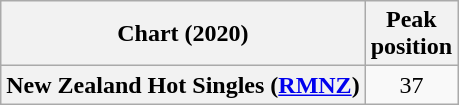<table class="wikitable plainrowheaders" style="text-align:center">
<tr>
<th scope="col">Chart (2020)</th>
<th scope="col">Peak<br>position</th>
</tr>
<tr>
<th scope="row">New Zealand Hot Singles (<a href='#'>RMNZ</a>)</th>
<td>37</td>
</tr>
</table>
